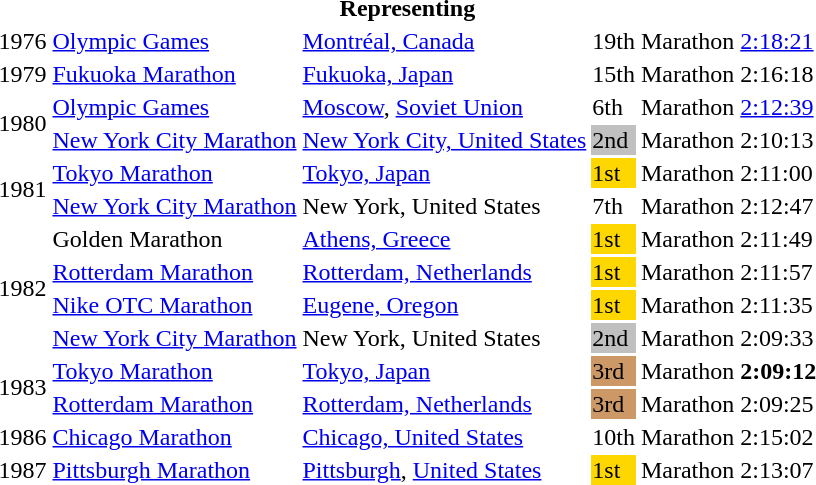<table>
<tr>
<th colspan="6">Representing </th>
</tr>
<tr>
<td>1976</td>
<td><a href='#'>Olympic Games</a></td>
<td><a href='#'>Montréal, Canada</a></td>
<td>19th</td>
<td>Marathon</td>
<td><a href='#'>2:18:21</a></td>
</tr>
<tr>
<td>1979</td>
<td><a href='#'>Fukuoka Marathon</a></td>
<td><a href='#'>Fukuoka, Japan</a></td>
<td>15th</td>
<td>Marathon</td>
<td>2:16:18</td>
</tr>
<tr>
<td rowspan=2>1980</td>
<td><a href='#'>Olympic Games</a></td>
<td><a href='#'>Moscow</a>, <a href='#'>Soviet Union</a></td>
<td>6th</td>
<td>Marathon</td>
<td><a href='#'>2:12:39</a></td>
</tr>
<tr>
<td><a href='#'>New York City Marathon</a></td>
<td><a href='#'>New York City, United States</a></td>
<td bgcolor="silver">2nd</td>
<td>Marathon</td>
<td>2:10:13</td>
</tr>
<tr>
<td rowspan=2>1981</td>
<td><a href='#'>Tokyo Marathon</a></td>
<td><a href='#'>Tokyo, Japan</a></td>
<td bgcolor="gold">1st</td>
<td>Marathon</td>
<td>2:11:00</td>
</tr>
<tr>
<td><a href='#'>New York City Marathon</a></td>
<td>New York, United States</td>
<td>7th</td>
<td>Marathon</td>
<td>2:12:47 </td>
</tr>
<tr>
<td rowspan=4>1982</td>
<td>Golden Marathon</td>
<td><a href='#'>Athens, Greece</a></td>
<td bgcolor="gold">1st</td>
<td>Marathon</td>
<td>2:11:49</td>
</tr>
<tr>
<td><a href='#'>Rotterdam Marathon</a></td>
<td><a href='#'>Rotterdam, Netherlands</a></td>
<td bgcolor="gold">1st</td>
<td>Marathon</td>
<td>2:11:57</td>
</tr>
<tr>
<td><a href='#'>Nike OTC Marathon</a></td>
<td><a href='#'>Eugene, Oregon</a></td>
<td bgcolor="gold">1st</td>
<td>Marathon</td>
<td>2:11:35</td>
</tr>
<tr>
<td><a href='#'>New York City Marathon</a></td>
<td>New York, United States</td>
<td bgcolor="silver">2nd</td>
<td>Marathon</td>
<td>2:09:33</td>
</tr>
<tr>
<td rowspan=2>1983</td>
<td><a href='#'>Tokyo Marathon</a></td>
<td><a href='#'>Tokyo, Japan</a></td>
<td bgcolor=cc9966>3rd</td>
<td>Marathon</td>
<td><strong>2:09:12</strong></td>
</tr>
<tr>
<td><a href='#'>Rotterdam Marathon</a></td>
<td><a href='#'>Rotterdam, Netherlands</a></td>
<td bgcolor=cc9966>3rd</td>
<td>Marathon</td>
<td>2:09:25</td>
</tr>
<tr>
<td>1986</td>
<td><a href='#'>Chicago Marathon</a></td>
<td><a href='#'>Chicago, United States</a></td>
<td>10th</td>
<td>Marathon</td>
<td>2:15:02</td>
</tr>
<tr>
<td>1987</td>
<td><a href='#'>Pittsburgh Marathon</a></td>
<td><a href='#'>Pittsburgh</a>, <a href='#'>United States</a></td>
<td bgcolor="gold">1st</td>
<td>Marathon</td>
<td>2:13:07</td>
</tr>
</table>
